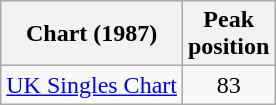<table class="wikitable">
<tr>
<th>Chart (1987)</th>
<th>Peak<br>position</th>
</tr>
<tr>
<td><a href='#'>UK Singles Chart</a></td>
<td align="center">83</td>
</tr>
</table>
